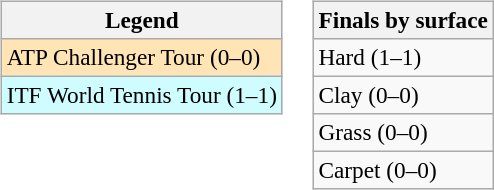<table>
<tr valign=top>
<td><br><table class=wikitable style=font-size:97%>
<tr>
<th>Legend</th>
</tr>
<tr bgcolor=moccasin>
<td>ATP Challenger Tour (0–0)</td>
</tr>
<tr bgcolor=cffcff>
<td>ITF World Tennis Tour (1–1)</td>
</tr>
</table>
</td>
<td><br><table class=wikitable style=font-size:97%>
<tr>
<th>Finals by surface</th>
</tr>
<tr>
<td>Hard (1–1)</td>
</tr>
<tr>
<td>Clay (0–0)</td>
</tr>
<tr>
<td>Grass (0–0)</td>
</tr>
<tr>
<td>Carpet (0–0)</td>
</tr>
</table>
</td>
</tr>
</table>
